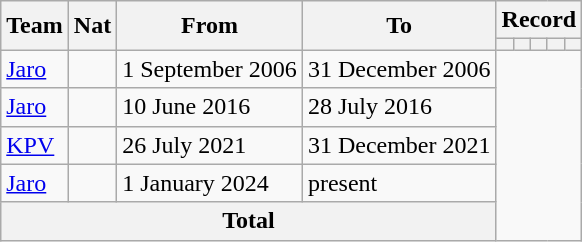<table class="wikitable" style="text-align: center">
<tr>
<th rowspan=2>Team</th>
<th rowspan=2>Nat</th>
<th rowspan=2>From</th>
<th rowspan=2>To</th>
<th colspan=8>Record</th>
</tr>
<tr>
<th></th>
<th></th>
<th></th>
<th></th>
<th></th>
</tr>
<tr>
<td align=left><a href='#'>Jaro</a></td>
<td></td>
<td align=left>1 September 2006</td>
<td align=left>31 December 2006<br></td>
</tr>
<tr>
<td align=left><a href='#'>Jaro</a></td>
<td></td>
<td align=left>10 June 2016</td>
<td align=left>28 July 2016<br></td>
</tr>
<tr>
<td align=left><a href='#'>KPV</a></td>
<td></td>
<td align=left>26 July 2021</td>
<td align=left>31 December 2021<br></td>
</tr>
<tr>
<td align=left><a href='#'>Jaro</a></td>
<td></td>
<td align=left>1 January 2024</td>
<td align=left>present<br></td>
</tr>
<tr>
<th colspan=4>Total<br></th>
</tr>
</table>
